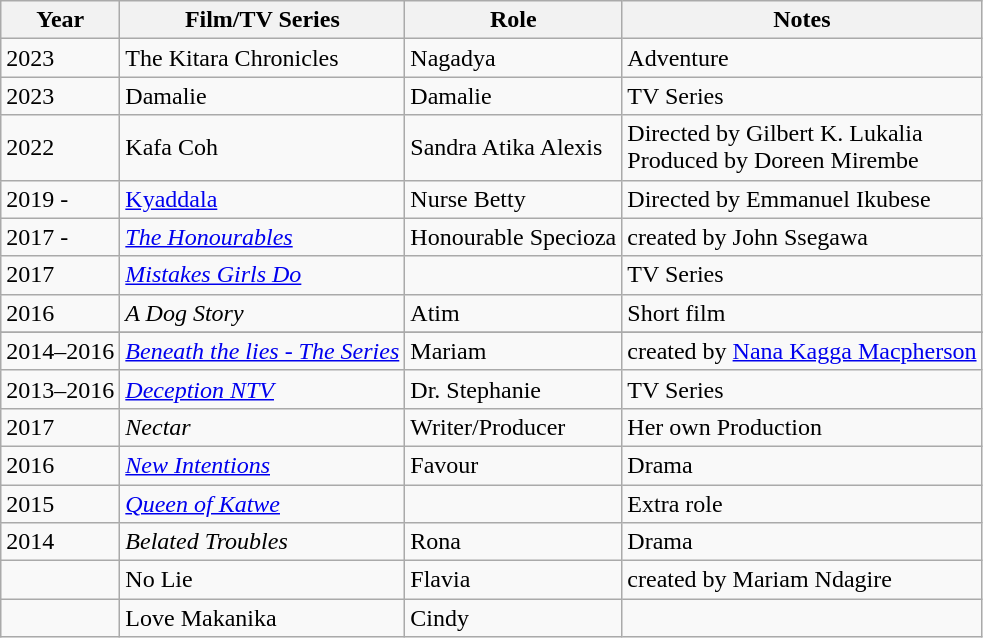<table class="wikitable">
<tr>
<th>Year</th>
<th>Film/TV Series</th>
<th>Role</th>
<th>Notes</th>
</tr>
<tr>
<td>2023</td>
<td>The Kitara Chronicles</td>
<td>Nagadya</td>
<td>Adventure</td>
</tr>
<tr>
<td>2023</td>
<td>Damalie</td>
<td>Damalie</td>
<td>TV Series</td>
</tr>
<tr>
<td>2022</td>
<td>Kafa Coh</td>
<td>Sandra Atika Alexis</td>
<td>Directed by Gilbert K. Lukalia<br> Produced by Doreen Mirembe</td>
</tr>
<tr>
<td>2019 -</td>
<td><a href='#'>Kyaddala</a></td>
<td>Nurse Betty</td>
<td>Directed by Emmanuel Ikubese</td>
</tr>
<tr>
<td>2017 -</td>
<td><em><a href='#'>The Honourables</a></em></td>
<td>Honourable Specioza</td>
<td>created by John Ssegawa</td>
</tr>
<tr>
<td>2017</td>
<td><em><a href='#'>Mistakes Girls Do</a></em></td>
<td></td>
<td>TV Series</td>
</tr>
<tr>
<td>2016</td>
<td><em>A Dog Story</em></td>
<td>Atim</td>
<td>Short film</td>
</tr>
<tr>
</tr>
<tr>
<td>2014–2016</td>
<td><em><a href='#'>Beneath the lies - The Series</a></em></td>
<td>Mariam</td>
<td>created by <a href='#'>Nana Kagga Macpherson</a></td>
</tr>
<tr>
<td>2013–2016</td>
<td><em><a href='#'>Deception NTV</a></em></td>
<td>Dr. Stephanie</td>
<td>TV Series</td>
</tr>
<tr>
<td>2017</td>
<td><em>Nectar</em></td>
<td>Writer/Producer</td>
<td>Her own Production</td>
</tr>
<tr>
<td>2016</td>
<td><em><a href='#'>New Intentions</a></em></td>
<td>Favour</td>
<td>Drama</td>
</tr>
<tr>
<td>2015</td>
<td><em><a href='#'>Queen of Katwe</a></em></td>
<td></td>
<td>Extra role</td>
</tr>
<tr>
<td>2014</td>
<td><em>Belated Troubles</em></td>
<td>Rona</td>
<td>Drama</td>
</tr>
<tr>
<td></td>
<td>No Lie</td>
<td>Flavia</td>
<td>created by Mariam Ndagire</td>
</tr>
<tr>
<td></td>
<td>Love Makanika</td>
<td>Cindy</td>
<td></td>
</tr>
</table>
